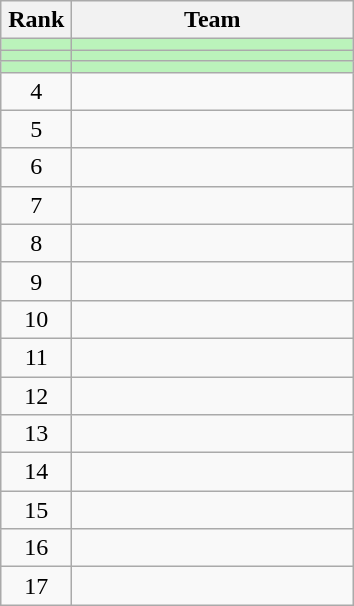<table class="wikitable" style="text-align:center">
<tr>
<th width=40>Rank</th>
<th width=180>Team</th>
</tr>
<tr bgcolor=#BBF3BB>
<td></td>
<td style="text-align:left"></td>
</tr>
<tr bgcolor=#BBF3BB>
<td></td>
<td style="text-align:left"></td>
</tr>
<tr bgcolor=#BBF3BB>
<td></td>
<td style="text-align:left"></td>
</tr>
<tr>
<td>4</td>
<td style="text-align:left"></td>
</tr>
<tr>
<td>5</td>
<td style="text-align:left"></td>
</tr>
<tr>
<td>6</td>
<td style="text-align:left"></td>
</tr>
<tr>
<td>7</td>
<td style="text-align:left"></td>
</tr>
<tr>
<td>8</td>
<td style="text-align:left"></td>
</tr>
<tr>
<td>9</td>
<td style="text-align:left"></td>
</tr>
<tr>
<td>10</td>
<td style="text-align:left"></td>
</tr>
<tr>
<td>11</td>
<td style="text-align:left"></td>
</tr>
<tr>
<td>12</td>
<td style="text-align:left"></td>
</tr>
<tr>
<td>13</td>
<td style="text-align:left"></td>
</tr>
<tr>
<td>14</td>
<td style="text-align:left"></td>
</tr>
<tr>
<td>15</td>
<td style="text-align:left"></td>
</tr>
<tr>
<td>16</td>
<td style="text-align:left"></td>
</tr>
<tr>
<td>17</td>
<td style="text-align:left"></td>
</tr>
</table>
